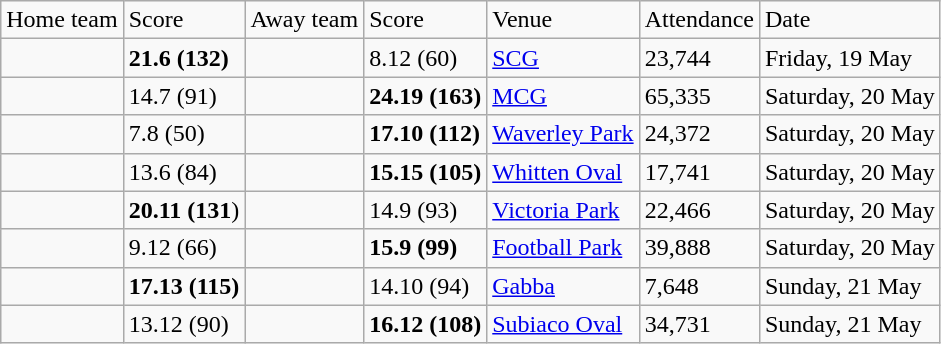<table class="wikitable" style="text-align:left">
<tr>
<td>Home team</td>
<td>Score</td>
<td>Away team</td>
<td>Score</td>
<td>Venue</td>
<td>Attendance</td>
<td>Date</td>
</tr>
<tr>
<td><strong></strong></td>
<td><strong>21.6 (132)</strong></td>
<td></td>
<td>8.12 (60)</td>
<td><a href='#'>SCG</a></td>
<td>23,744</td>
<td>Friday, 19 May</td>
</tr>
<tr>
<td></td>
<td>14.7 (91)</td>
<td><strong></strong></td>
<td><strong>24.19 (163)</strong></td>
<td><a href='#'>MCG</a></td>
<td>65,335</td>
<td>Saturday, 20 May</td>
</tr>
<tr>
<td></td>
<td>7.8 (50)</td>
<td><strong></strong></td>
<td><strong>17.10 (112)</strong></td>
<td><a href='#'>Waverley Park</a></td>
<td>24,372</td>
<td>Saturday, 20 May</td>
</tr>
<tr>
<td></td>
<td>13.6 (84)</td>
<td><strong></strong></td>
<td><strong>15.15 (105)</strong></td>
<td><a href='#'>Whitten Oval</a></td>
<td>17,741</td>
<td>Saturday, 20 May</td>
</tr>
<tr>
<td><strong></strong></td>
<td><strong>20.11 (131</strong>)</td>
<td></td>
<td>14.9 (93)</td>
<td><a href='#'>Victoria Park</a></td>
<td>22,466</td>
<td>Saturday, 20 May</td>
</tr>
<tr>
<td></td>
<td>9.12 (66)</td>
<td><strong></strong></td>
<td><strong>15.9 (99)</strong></td>
<td><a href='#'>Football Park</a></td>
<td>39,888</td>
<td>Saturday, 20 May</td>
</tr>
<tr>
<td><strong></strong></td>
<td><strong>17.13 (115)</strong></td>
<td></td>
<td>14.10 (94)</td>
<td><a href='#'>Gabba</a></td>
<td>7,648</td>
<td>Sunday, 21 May</td>
</tr>
<tr>
<td></td>
<td>13.12 (90)</td>
<td><strong></strong></td>
<td><strong>16.12 (108)</strong></td>
<td><a href='#'>Subiaco Oval</a></td>
<td>34,731</td>
<td>Sunday, 21 May</td>
</tr>
</table>
